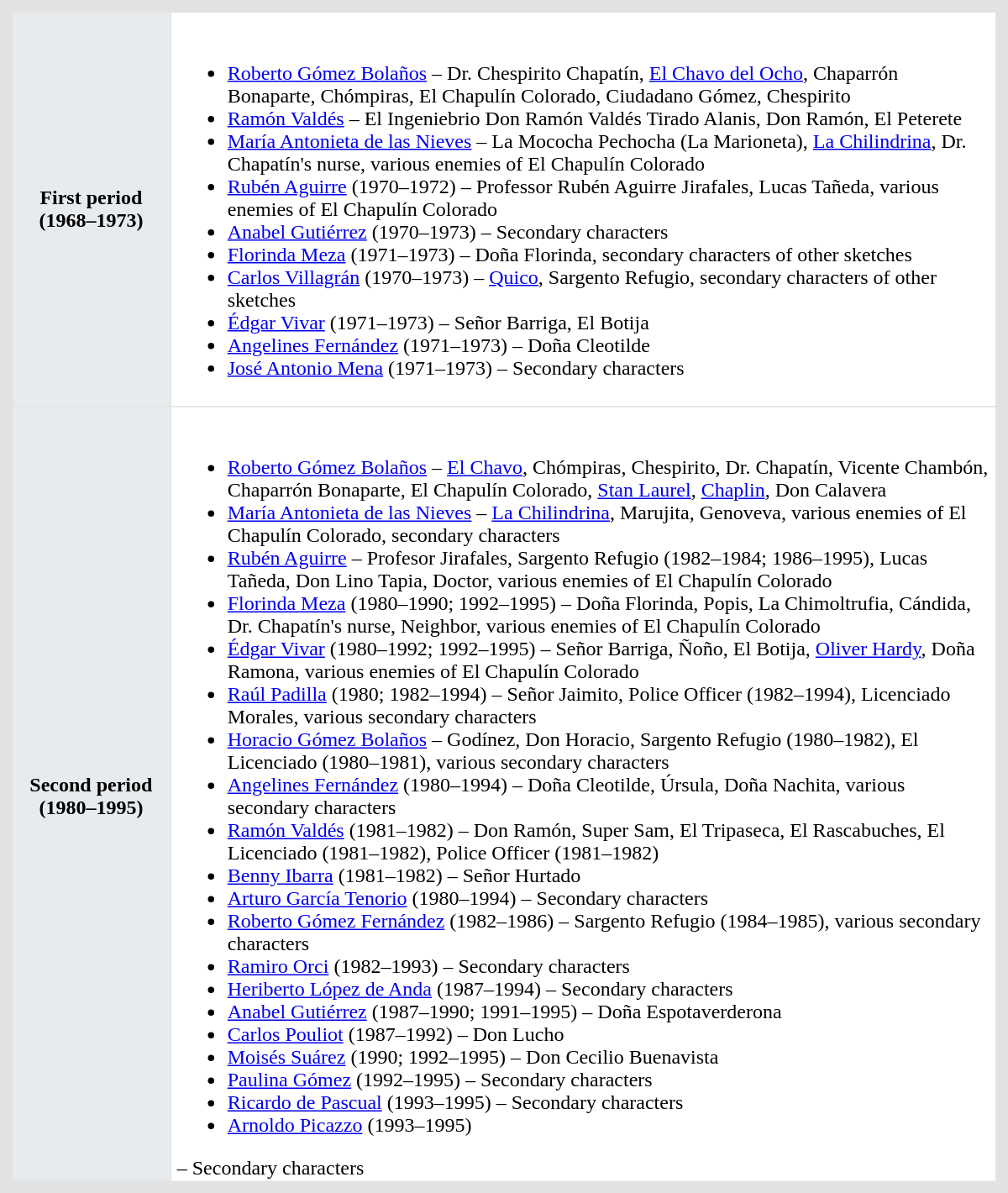<table class="toccolours"  border=1 cellpadding=5 cellspacing=0 style="width: 800px; margin: 0 0 1em 1em; border-collapse: collapse; border: 10px solid #E2E2E2;">
<tr>
<th bgcolor="#E7EBEE">First period (1968–1973)</th>
<td><br><ul><li><a href='#'>Roberto Gómez Bolaños</a> – Dr. Chespirito Chapatín, <a href='#'>El Chavo del Ocho</a>, Chaparrón Bonaparte, Chómpiras, El Chapulín Colorado, Ciudadano Gómez, Chespirito</li><li><a href='#'>Ramón Valdés</a> – El Ingeniebrio Don Ramón Valdés Tirado Alanis, Don Ramón, El Peterete</li><li><a href='#'>María Antonieta de las Nieves</a> – La Mococha Pechocha (La Marioneta), <a href='#'>La Chilindrina</a>, Dr. Chapatín's nurse, various enemies of El Chapulín Colorado</li><li><a href='#'>Rubén Aguirre</a> (1970–1972) – Professor Rubén Aguirre Jirafales, Lucas Tañeda, various enemies of El Chapulín Colorado</li><li><a href='#'>Anabel Gutiérrez</a> (1970–1973) – Secondary characters</li><li><a href='#'>Florinda Meza</a> (1971–1973) – Doña Florinda, secondary characters of other sketches</li><li><a href='#'>Carlos Villagrán</a> (1970–1973) – <a href='#'>Quico</a>, Sargento Refugio, secondary characters of other sketches</li><li><a href='#'>Édgar Vivar</a> (1971–1973) – Señor Barriga, El Botija</li><li><a href='#'>Angelines Fernández</a> (1971–1973) – Doña Cleotilde</li><li><a href='#'>José Antonio Mena</a> (1971–1973) – Secondary characters</li></ul></td>
</tr>
<tr>
<th bgcolor="#E7EBEE">Second period (1980–1995)</th>
<td><br><ul><li><a href='#'>Roberto Gómez Bolaños</a> – <a href='#'>El Chavo</a>, Chómpiras, Chespirito, Dr. Chapatín, Vicente Chambón, Chaparrón Bonaparte, El Chapulín Colorado, <a href='#'>Stan Laurel</a>, <a href='#'>Chaplin</a>, Don Calavera</li><li><a href='#'>María Antonieta de las Nieves</a> – <a href='#'>La Chilindrina</a>, Marujita, Genoveva, various enemies of El Chapulín Colorado, secondary characters</li><li><a href='#'>Rubén Aguirre</a> – Profesor Jirafales, Sargento Refugio (1982–1984; 1986–1995), Lucas Tañeda, Don Lino Tapia, Doctor, various enemies of El Chapulín Colorado</li><li><a href='#'>Florinda Meza</a> (1980–1990; 1992–1995) – Doña Florinda, Popis, La Chimoltrufia, Cándida, Dr. Chapatín's nurse, Neighbor, various enemies of El Chapulín Colorado</li><li><a href='#'>Édgar Vivar</a> (1980–1992; 1992–1995) – Señor Barriga, Ñoño, El Botija, <a href='#'>Oliver Hardy</a>, Doña Ramona, various enemies of El Chapulín Colorado</li><li><a href='#'>Raúl Padilla</a> (1980; 1982–1994) – Señor Jaimito, Police Officer (1982–1994), Licenciado Morales, various secondary characters</li><li><a href='#'>Horacio Gómez Bolaños</a> – Godínez, Don Horacio, Sargento Refugio (1980–1982), El Licenciado (1980–1981), various secondary characters</li><li><a href='#'>Angelines Fernández</a> (1980–1994) – Doña Cleotilde, Úrsula, Doña Nachita, various secondary characters</li><li><a href='#'>Ramón Valdés</a> (1981–1982) – Don Ramón, Super Sam, El Tripaseca, El Rascabuches, El Licenciado (1981–1982), Police Officer (1981–1982)</li><li><a href='#'>Benny Ibarra</a> (1981–1982) – Señor Hurtado</li><li><a href='#'>Arturo García Tenorio</a> (1980–1994) – Secondary characters</li><li><a href='#'>Roberto Gómez Fernández</a> (1982–1986) – Sargento Refugio (1984–1985), various secondary characters</li><li><a href='#'>Ramiro Orci</a> (1982–1993) – Secondary characters</li><li><a href='#'>Heriberto López de Anda</a> (1987–1994) – Secondary characters</li><li><a href='#'>Anabel Gutiérrez</a> (1987–1990; 1991–1995) – Doña Espotaverderona</li><li><a href='#'>Carlos Pouliot</a> (1987–1992) – Don Lucho</li><li><a href='#'>Moisés Suárez</a> (1990; 1992–1995) – Don Cecilio Buenavista</li><li><a href='#'>Paulina Gómez</a> (1992–1995) – Secondary characters</li><li><a href='#'>Ricardo de Pascual</a> (1993–1995) – Secondary characters</li><li><a href='#'>Arnoldo Picazzo</a> (1993–1995)</li></ul>– Secondary characters</td>
</tr>
<tr>
</tr>
</table>
